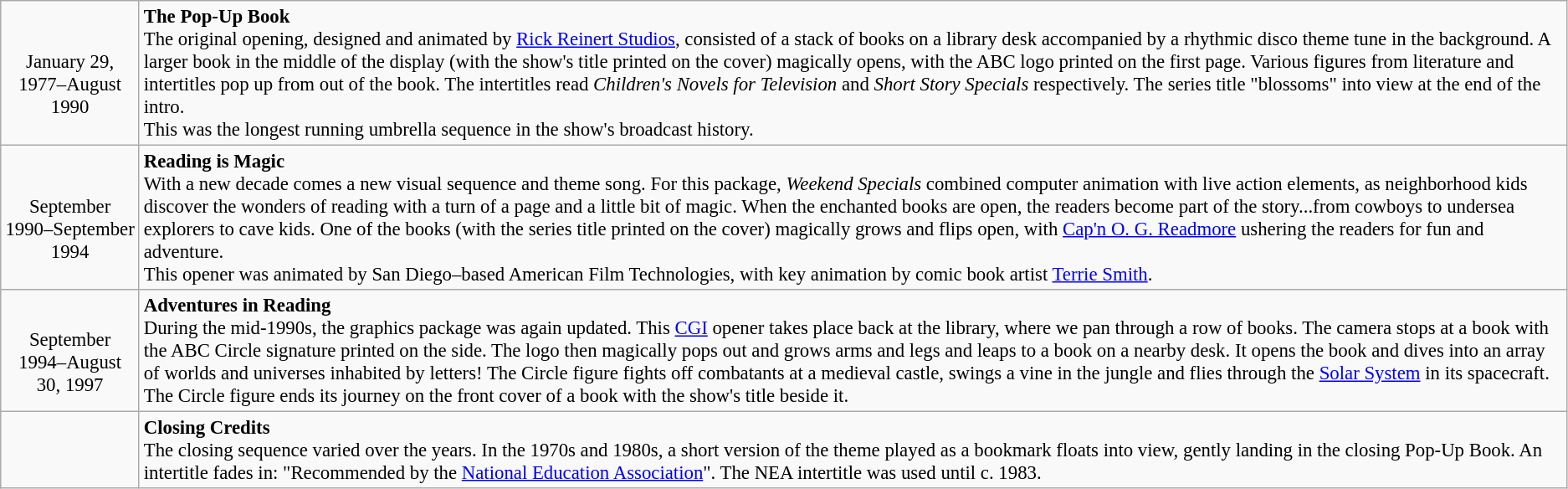<table style=font-size:95%; class=wikitable>
<tr>
<td align="center"><br>January 29, 1977–August 1990</td>
<td><strong>The Pop-Up Book</strong><br>The original opening, designed and animated by <a href='#'>Rick Reinert Studios</a>, consisted of a stack of books on a library desk accompanied by a rhythmic disco theme tune in the background. A larger book in the middle of the display (with the show's title printed on the cover) magically opens, with the ABC logo printed on the first page.  Various figures from literature and intertitles pop up from out of the book.  The intertitles read <em>Children's Novels for Television</em> and <em>Short Story Specials</em> respectively.  The series title "blossoms" into view at the end of the intro.<br>This was the longest running umbrella sequence in the show's broadcast history.</td>
</tr>
<tr>
<td align="center"><br>September 1990–September 1994</td>
<td><strong>Reading is Magic</strong><br>With a new decade comes a new visual sequence and theme song.  For this package, <em>Weekend Specials</em> combined computer animation with live action elements, as neighborhood kids discover the wonders of reading with a turn of a page and a little bit of magic. When the enchanted books are open, the readers become part of the story...from cowboys to undersea explorers to cave kids.  One of the books (with the series title printed on the cover) magically grows and flips open, with <a href='#'>Cap'n O. G. Readmore</a> ushering the readers for fun and adventure.<br>This opener was animated by San Diego–based American Film Technologies, with key animation by comic book artist <a href='#'>Terrie Smith</a>.</td>
</tr>
<tr>
<td align="center"><br>September 1994–August 30, 1997</td>
<td><strong>Adventures in Reading</strong><br>During the mid-1990s, the graphics package was again updated. This <a href='#'>CGI</a> opener takes place back at the library, where we pan through a row of books. The camera stops at a book with the ABC Circle signature printed on the side.  The logo then magically pops out and grows arms and legs and leaps to a book on a nearby desk. It opens the book and dives into an array of worlds and universes inhabited by letters! The Circle figure fights off combatants at a medieval castle, swings a vine in the jungle and flies through the <a href='#'>Solar System</a> in its spacecraft. The Circle figure ends its journey on the front cover of a book with the show's title beside it.</td>
</tr>
<tr>
<td align="center"></td>
<td><strong>Closing Credits</strong><br>The closing sequence varied over the years. In the 1970s and 1980s, a short version of the theme played as a bookmark floats into view, gently landing in the closing Pop-Up Book.  An intertitle fades in: "Recommended by the <a href='#'>National Education Association</a>".  The NEA intertitle was used until c. 1983.</td>
</tr>
</table>
